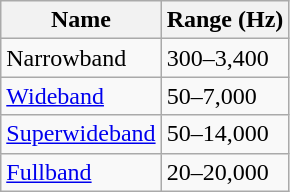<table class="wikitable floatright">
<tr>
<th>Name</th>
<th>Range (Hz)</th>
</tr>
<tr>
<td>Narrowband</td>
<td>300–3,400</td>
</tr>
<tr>
<td><a href='#'>Wideband</a></td>
<td>50–7,000</td>
</tr>
<tr>
<td><a href='#'>Superwideband</a></td>
<td>50–14,000</td>
</tr>
<tr>
<td><a href='#'>Fullband</a></td>
<td>20–20,000</td>
</tr>
</table>
